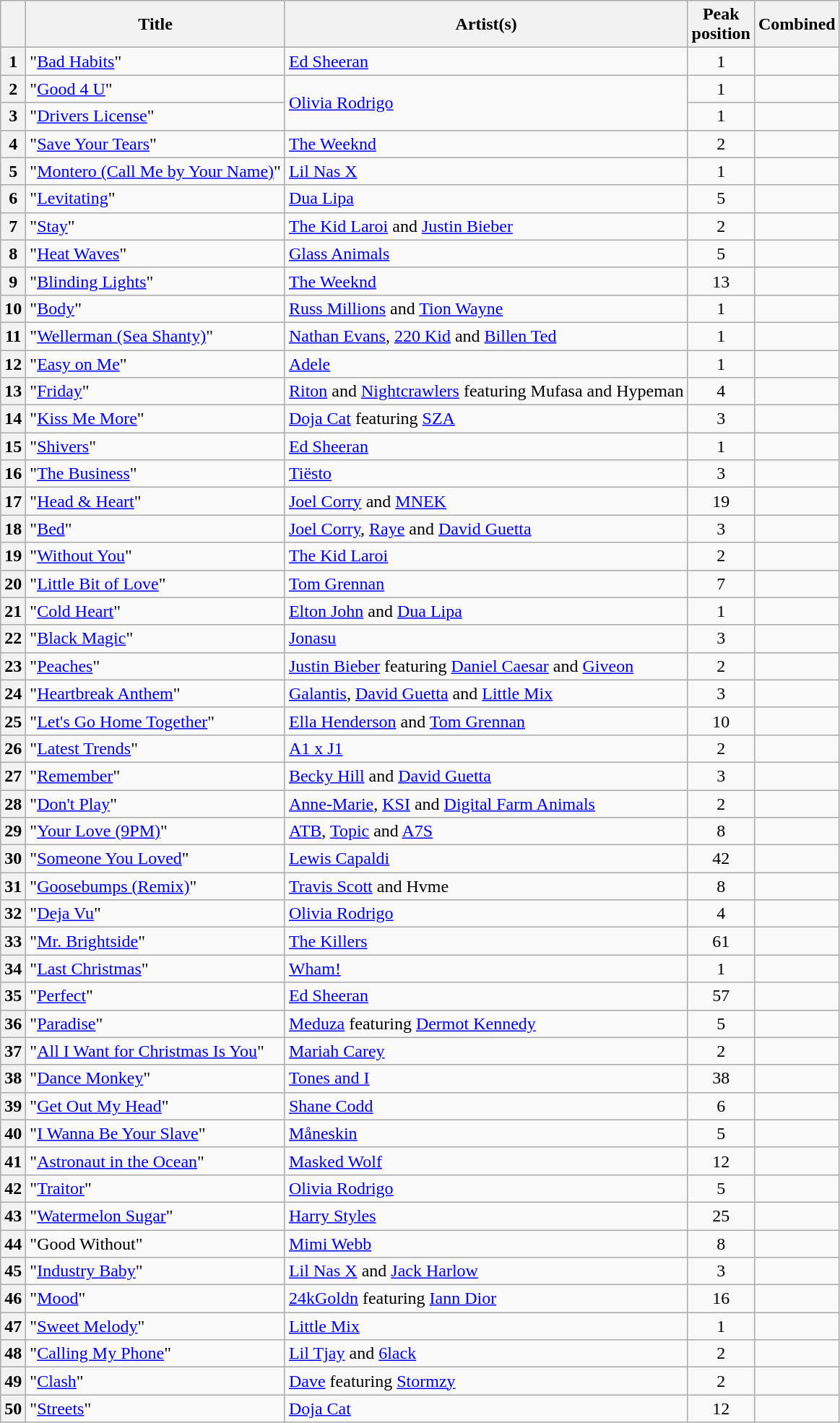<table class="wikitable plainrowheaders sortable">
<tr>
<th scope=col></th>
<th scope=col>Title</th>
<th scope=col>Artist(s)</th>
<th scope=col>Peak<br>position</th>
<th scope=col>Combined</th>
</tr>
<tr>
<th scope=row style="text-align:center;">1</th>
<td>"<a href='#'>Bad Habits</a>"</td>
<td><a href='#'>Ed Sheeran</a></td>
<td align="center">1</td>
<td align="right"></td>
</tr>
<tr>
<th scope=row style="text-align:center;">2</th>
<td>"<a href='#'>Good 4 U</a>"</td>
<td rowspan="2"><a href='#'>Olivia Rodrigo</a></td>
<td align="center">1</td>
<td align="right"></td>
</tr>
<tr>
<th scope=row style="text-align:center;">3</th>
<td>"<a href='#'>Drivers License</a>"</td>
<td align="center">1</td>
<td align="right"></td>
</tr>
<tr>
<th scope=row style="text-align:center;">4</th>
<td>"<a href='#'>Save Your Tears</a>"</td>
<td><a href='#'>The Weeknd</a></td>
<td align="center">2</td>
<td align="right"></td>
</tr>
<tr>
<th scope=row style="text-align:center;">5</th>
<td>"<a href='#'>Montero (Call Me by Your Name)</a>"</td>
<td><a href='#'>Lil Nas X</a></td>
<td align="center">1</td>
<td align="right"></td>
</tr>
<tr>
<th scope=row style="text-align:center;">6</th>
<td>"<a href='#'>Levitating</a>"</td>
<td><a href='#'>Dua Lipa</a></td>
<td align="center">5</td>
<td align="right"></td>
</tr>
<tr>
<th scope=row style="text-align:center;">7</th>
<td>"<a href='#'>Stay</a>"</td>
<td><a href='#'>The Kid Laroi</a> and <a href='#'>Justin Bieber</a></td>
<td align="center">2</td>
<td align="right"></td>
</tr>
<tr>
<th scope=row style="text-align:center;">8</th>
<td>"<a href='#'>Heat Waves</a>"</td>
<td><a href='#'>Glass Animals</a></td>
<td align="center">5</td>
<td align="right"></td>
</tr>
<tr>
<th scope=row style="text-align:center;">9</th>
<td>"<a href='#'>Blinding Lights</a>"</td>
<td><a href='#'>The Weeknd</a></td>
<td align="center">13 </td>
<td align="right"></td>
</tr>
<tr>
<th scope=row style="text-align:center;">10</th>
<td>"<a href='#'>Body</a>"</td>
<td><a href='#'>Russ Millions</a> and <a href='#'>Tion Wayne</a></td>
<td align="center">1</td>
<td align="right"></td>
</tr>
<tr>
<th scope=row style="text-align:center;">11</th>
<td>"<a href='#'>Wellerman (Sea Shanty)</a>"</td>
<td><a href='#'>Nathan Evans</a>, <a href='#'>220 Kid</a> and <a href='#'>Billen Ted</a></td>
<td align="center">1</td>
<td align="right"></td>
</tr>
<tr>
<th scope=row style="text-align:center;">12</th>
<td>"<a href='#'>Easy on Me</a>"</td>
<td><a href='#'>Adele</a></td>
<td align="center">1</td>
<td align="right"></td>
</tr>
<tr>
<th scope=row style="text-align:center;">13</th>
<td>"<a href='#'>Friday</a>"</td>
<td><a href='#'>Riton</a> and <a href='#'>Nightcrawlers</a> featuring Mufasa and Hypeman</td>
<td align="center">4</td>
<td align="right"></td>
</tr>
<tr>
<th scope=row style="text-align:center;">14</th>
<td>"<a href='#'>Kiss Me More</a>"</td>
<td><a href='#'>Doja Cat</a> featuring <a href='#'>SZA</a></td>
<td align="center">3</td>
<td align="right"></td>
</tr>
<tr>
<th scope=row style="text-align:center;">15</th>
<td>"<a href='#'>Shivers</a>"</td>
<td><a href='#'>Ed Sheeran</a></td>
<td align="center">1</td>
<td align="right"></td>
</tr>
<tr>
<th scope=row style="text-align:center;">16</th>
<td>"<a href='#'>The Business</a>"</td>
<td><a href='#'>Tiësto</a></td>
<td align="center">3</td>
<td align="right"></td>
</tr>
<tr>
<th scope=row style="text-align:center;">17</th>
<td>"<a href='#'>Head & Heart</a>"</td>
<td><a href='#'>Joel Corry</a> and <a href='#'>MNEK</a></td>
<td align="center">19 </td>
<td align="right"></td>
</tr>
<tr>
<th scope=row style="text-align:center;">18</th>
<td>"<a href='#'>Bed</a>"</td>
<td><a href='#'>Joel Corry</a>, <a href='#'>Raye</a> and <a href='#'>David Guetta</a></td>
<td align="center">3</td>
<td align="right"></td>
</tr>
<tr>
<th scope=row style="text-align:center;">19</th>
<td>"<a href='#'>Without You</a>"</td>
<td><a href='#'>The Kid Laroi</a></td>
<td align="center">2</td>
<td align="right"></td>
</tr>
<tr>
<th scope=row style="text-align:center;">20</th>
<td>"<a href='#'>Little Bit of Love</a>"</td>
<td><a href='#'>Tom Grennan</a></td>
<td align="center">7</td>
<td align="right"></td>
</tr>
<tr>
<th scope=row style="text-align:center;">21</th>
<td>"<a href='#'>Cold Heart</a>"</td>
<td><a href='#'>Elton John</a> and <a href='#'>Dua Lipa</a></td>
<td align="center">1</td>
<td align="right"></td>
</tr>
<tr>
<th scope=row style="text-align:center;">22</th>
<td>"<a href='#'>Black Magic</a>"</td>
<td><a href='#'>Jonasu</a></td>
<td align="center">3</td>
<td align="right"></td>
</tr>
<tr>
<th scope=row style="text-align:center;">23</th>
<td>"<a href='#'>Peaches</a>"</td>
<td><a href='#'>Justin Bieber</a> featuring <a href='#'>Daniel Caesar</a> and <a href='#'>Giveon</a></td>
<td align="center">2</td>
<td align="right"></td>
</tr>
<tr>
<th scope=row style="text-align:center;">24</th>
<td>"<a href='#'>Heartbreak Anthem</a>"</td>
<td><a href='#'>Galantis</a>, <a href='#'>David Guetta</a> and <a href='#'>Little Mix</a></td>
<td align="center">3</td>
<td align="right"></td>
</tr>
<tr>
<th scope=row style="text-align:center;">25</th>
<td>"<a href='#'>Let's Go Home Together</a>"</td>
<td><a href='#'>Ella Henderson</a> and <a href='#'>Tom Grennan</a></td>
<td align="center">10</td>
<td align="right"></td>
</tr>
<tr>
<th scope=row style="text-align:center;">26</th>
<td>"<a href='#'>Latest Trends</a>"</td>
<td><a href='#'>A1 x J1</a></td>
<td align="center">2</td>
<td align="right"></td>
</tr>
<tr>
<th scope=row style="text-align:center;">27</th>
<td>"<a href='#'>Remember</a>"</td>
<td><a href='#'>Becky Hill</a> and <a href='#'>David Guetta</a></td>
<td align="center">3</td>
<td align="right"></td>
</tr>
<tr>
<th scope=row style="text-align:center;">28</th>
<td>"<a href='#'>Don't Play</a>"</td>
<td><a href='#'>Anne-Marie</a>, <a href='#'>KSI</a> and <a href='#'>Digital Farm Animals</a></td>
<td align="center">2</td>
<td align="right"></td>
</tr>
<tr>
<th scope=row style="text-align:center;">29</th>
<td>"<a href='#'>Your Love (9PM)</a>"</td>
<td><a href='#'>ATB</a>, <a href='#'>Topic</a> and <a href='#'>A7S</a></td>
<td align="center">8</td>
<td align="right"></td>
</tr>
<tr>
<th scope=row style="text-align:center;">30</th>
<td>"<a href='#'>Someone You Loved</a>"</td>
<td><a href='#'>Lewis Capaldi</a></td>
<td align="center">42 </td>
<td align="right"></td>
</tr>
<tr>
<th scope=row style="text-align:center;">31</th>
<td>"<a href='#'>Goosebumps (Remix)</a>"</td>
<td><a href='#'>Travis Scott</a> and Hvme</td>
<td align="center">8</td>
<td align="right"></td>
</tr>
<tr>
<th scope=row style="text-align:center;">32</th>
<td>"<a href='#'>Deja Vu</a>"</td>
<td><a href='#'>Olivia Rodrigo</a></td>
<td align="center">4</td>
<td align="right"></td>
</tr>
<tr>
<th scope=row style="text-align:center;">33</th>
<td>"<a href='#'>Mr. Brightside</a>"</td>
<td><a href='#'>The Killers</a></td>
<td align="center">61 </td>
<td align="right"></td>
</tr>
<tr>
<th scope=row style="text-align:center;">34</th>
<td>"<a href='#'>Last Christmas</a>"</td>
<td><a href='#'>Wham!</a></td>
<td align="center">1</td>
<td align="right"></td>
</tr>
<tr>
<th scope=row style="text-align:center;">35</th>
<td>"<a href='#'>Perfect</a>"</td>
<td><a href='#'>Ed Sheeran</a></td>
<td align="center">57 </td>
<td align="right"></td>
</tr>
<tr>
<th scope=row style="text-align:center;">36</th>
<td>"<a href='#'>Paradise</a>"</td>
<td><a href='#'>Meduza</a> featuring <a href='#'>Dermot Kennedy</a></td>
<td align="center">5</td>
<td align="right"></td>
</tr>
<tr>
<th scope=row style="text-align:center;">37</th>
<td>"<a href='#'>All I Want for Christmas Is You</a>"</td>
<td><a href='#'>Mariah Carey</a></td>
<td align="center">2 </td>
<td align="right"></td>
</tr>
<tr>
<th scope=row style="text-align:center;">38</th>
<td>"<a href='#'>Dance Monkey</a>"</td>
<td><a href='#'>Tones and I</a></td>
<td align="center">38 </td>
<td align="right"></td>
</tr>
<tr>
<th scope=row style="text-align:center;">39</th>
<td>"<a href='#'>Get Out My Head</a>"</td>
<td><a href='#'>Shane Codd</a></td>
<td align="center">6</td>
<td align="right"></td>
</tr>
<tr>
<th scope=row style="text-align:center;">40</th>
<td>"<a href='#'>I Wanna Be Your Slave</a>"</td>
<td><a href='#'>Måneskin</a></td>
<td align="center">5</td>
<td align="right"></td>
</tr>
<tr>
<th scope=row style="text-align:center;">41</th>
<td>"<a href='#'>Astronaut in the Ocean</a>"</td>
<td><a href='#'>Masked Wolf</a></td>
<td align="center">12</td>
<td align="right"></td>
</tr>
<tr>
<th scope=row style="text-align:center;">42</th>
<td>"<a href='#'>Traitor</a>"</td>
<td><a href='#'>Olivia Rodrigo</a></td>
<td align="center">5</td>
<td align="right"></td>
</tr>
<tr>
<th scope=row style="text-align:center;">43</th>
<td>"<a href='#'>Watermelon Sugar</a>"</td>
<td><a href='#'>Harry Styles</a></td>
<td align="center">25 </td>
<td align="right"></td>
</tr>
<tr>
<th scope=row style="text-align:center;">44</th>
<td>"Good Without"</td>
<td><a href='#'>Mimi Webb</a></td>
<td align="center">8</td>
<td align="right"></td>
</tr>
<tr>
<th scope=row style="text-align:center;">45</th>
<td>"<a href='#'>Industry Baby</a>"</td>
<td><a href='#'>Lil Nas X</a> and <a href='#'>Jack Harlow</a></td>
<td align="center">3</td>
<td align="right"></td>
</tr>
<tr>
<th scope=row style="text-align:center;">46</th>
<td>"<a href='#'>Mood</a>"</td>
<td><a href='#'>24kGoldn</a> featuring <a href='#'>Iann Dior</a></td>
<td align="center">16 </td>
<td align="right"></td>
</tr>
<tr>
<th scope=row style="text-align:center;">47</th>
<td>"<a href='#'>Sweet Melody</a>"</td>
<td><a href='#'>Little Mix</a></td>
<td align="center">1</td>
<td align="right"></td>
</tr>
<tr>
<th scope=row style="text-align:center;">48</th>
<td>"<a href='#'>Calling My Phone</a>"</td>
<td><a href='#'>Lil Tjay</a> and <a href='#'>6lack</a></td>
<td align="center">2</td>
<td align="right"></td>
</tr>
<tr>
<th scope=row style="text-align:center;">49</th>
<td>"<a href='#'>Clash</a>"</td>
<td><a href='#'>Dave</a> featuring <a href='#'>Stormzy</a></td>
<td align="center">2</td>
<td align="right"></td>
</tr>
<tr>
<th scope=row style="text-align:center;">50</th>
<td>"<a href='#'>Streets</a>"</td>
<td><a href='#'>Doja Cat</a></td>
<td align="center">12</td>
<td align="right"></td>
</tr>
</table>
